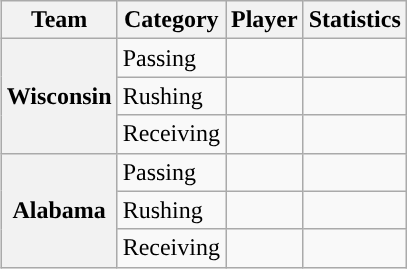<table class="wikitable" style="float:right">
<tr>
<th>Team</th>
<th>Category</th>
<th>Player</th>
<th>Statistics</th>
</tr>
<tr>
<th rowspan=3>Wisconsin</th>
<td>Passing</td>
<td></td>
<td></td>
</tr>
<tr>
<td>Rushing</td>
<td></td>
<td></td>
</tr>
<tr>
<td>Receiving</td>
<td></td>
<td></td>
</tr>
<tr>
<th rowspan=3>Alabama</th>
<td>Passing</td>
<td></td>
<td></td>
</tr>
<tr>
<td>Rushing</td>
<td></td>
<td></td>
</tr>
<tr>
<td>Receiving</td>
<td></td>
<td></td>
</tr>
</table>
